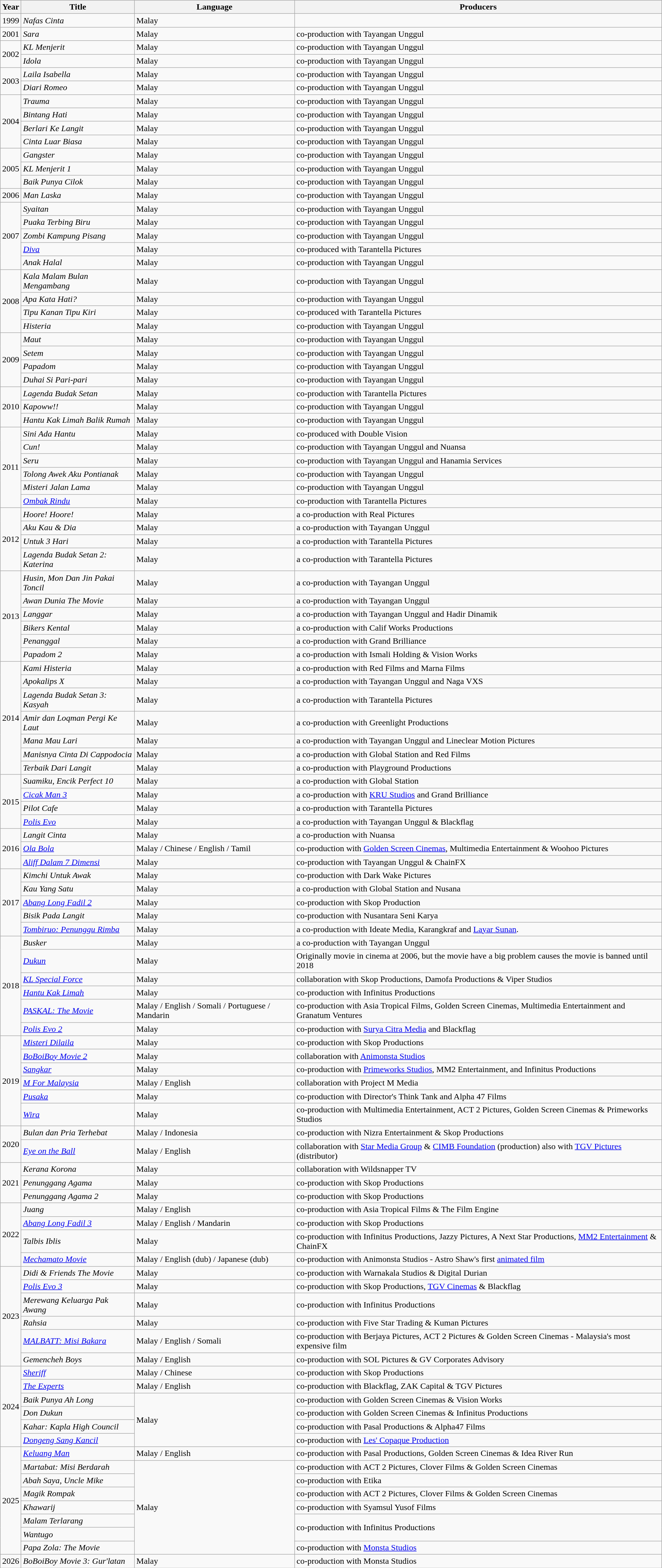<table class="wikitable">
<tr>
<th>Year</th>
<th>Title</th>
<th>Language</th>
<th>Producers</th>
</tr>
<tr>
<td>1999</td>
<td><em>Nafas Cinta</em></td>
<td>Malay</td>
<td></td>
</tr>
<tr>
<td>2001</td>
<td><em>Sara</em></td>
<td>Malay</td>
<td>co-production with Tayangan Unggul</td>
</tr>
<tr>
<td rowspan="2">2002</td>
<td><em>KL Menjerit</em></td>
<td>Malay</td>
<td>co-production with Tayangan Unggul</td>
</tr>
<tr>
<td><em>Idola</em></td>
<td>Malay</td>
<td>co-production with Tayangan Unggul</td>
</tr>
<tr>
<td rowspan="2">2003</td>
<td><em>Laila Isabella</em></td>
<td>Malay</td>
<td>co-production with Tayangan Unggul</td>
</tr>
<tr>
<td><em>Diari Romeo</em></td>
<td>Malay</td>
<td>co-production with Tayangan Unggul</td>
</tr>
<tr>
<td rowspan="4">2004</td>
<td><em>Trauma</em></td>
<td>Malay</td>
<td>co-production with Tayangan Unggul</td>
</tr>
<tr>
<td><em>Bintang Hati</em></td>
<td>Malay</td>
<td>co-production with Tayangan Unggul</td>
</tr>
<tr>
<td><em>Berlari Ke Langit</em></td>
<td>Malay</td>
<td>co-production with Tayangan Unggul</td>
</tr>
<tr>
<td><em>Cinta Luar Biasa</em></td>
<td>Malay</td>
<td>co-production with Tayangan Unggul</td>
</tr>
<tr>
<td rowspan="3">2005</td>
<td><em>Gangster</em></td>
<td>Malay</td>
<td>co-production with Tayangan Unggul</td>
</tr>
<tr>
<td><em>KL Menjerit 1</em></td>
<td>Malay</td>
<td>co-production with Tayangan Unggul</td>
</tr>
<tr>
<td><em>Baik Punya Cilok</em></td>
<td>Malay</td>
<td>co-production with Tayangan Unggul</td>
</tr>
<tr>
<td>2006</td>
<td><em>Man Laska</em></td>
<td>Malay</td>
<td>co-production with Tayangan Unggul</td>
</tr>
<tr>
<td rowspan="5">2007</td>
<td><em>Syaitan</em></td>
<td>Malay</td>
<td>co-production with Tayangan Unggul</td>
</tr>
<tr>
<td><em>Puaka Terbing Biru</em></td>
<td>Malay</td>
<td>co-production with Tayangan Unggul</td>
</tr>
<tr>
<td><em>Zombi Kampung Pisang</em></td>
<td>Malay</td>
<td>co-production with Tayangan Unggul</td>
</tr>
<tr>
<td><em><a href='#'>Diva</a></em></td>
<td>Malay</td>
<td>co-produced with Tarantella Pictures</td>
</tr>
<tr>
<td><em>Anak Halal</em></td>
<td>Malay</td>
<td>co-production with Tayangan Unggul</td>
</tr>
<tr>
<td rowspan="4">2008</td>
<td><em>Kala Malam Bulan Mengambang</em></td>
<td>Malay</td>
<td>co-production with Tayangan Unggul</td>
</tr>
<tr>
<td><em>Apa Kata Hati?</em></td>
<td>Malay</td>
<td>co-production with Tayangan Unggul</td>
</tr>
<tr>
<td><em>Tipu Kanan Tipu Kiri</em></td>
<td>Malay</td>
<td>co-produced with Tarantella Pictures</td>
</tr>
<tr>
<td><em>Histeria</em></td>
<td>Malay</td>
<td>co-production with Tayangan Unggul</td>
</tr>
<tr>
<td rowspan="4">2009</td>
<td><em>Maut</em></td>
<td>Malay</td>
<td>co-production with Tayangan Unggul</td>
</tr>
<tr>
<td><em>Setem</em></td>
<td>Malay</td>
<td>co-production with Tayangan Unggul</td>
</tr>
<tr>
<td><em>Papadom</em></td>
<td>Malay</td>
<td>co-production with Tayangan Unggul</td>
</tr>
<tr>
<td><em>Duhai Si Pari-pari</em></td>
<td>Malay</td>
<td>co-production with Tayangan Unggul</td>
</tr>
<tr>
<td rowspan="3">2010</td>
<td><em>Lagenda Budak Setan</em></td>
<td>Malay</td>
<td>co-production with Tarantella Pictures</td>
</tr>
<tr>
<td><em>Kapoww!!</em></td>
<td>Malay</td>
<td>co-production with Tayangan Unggul</td>
</tr>
<tr>
<td><em>Hantu Kak Limah Balik Rumah</em></td>
<td>Malay</td>
<td>co-production with Tayangan Unggul</td>
</tr>
<tr>
<td rowspan="6">2011</td>
<td><em>Sini Ada Hantu</em></td>
<td>Malay</td>
<td>co-produced with Double Vision</td>
</tr>
<tr>
<td><em>Cun!</em></td>
<td>Malay</td>
<td>co-production with Tayangan Unggul and Nuansa</td>
</tr>
<tr>
<td><em>Seru</em></td>
<td>Malay</td>
<td>co-production with Tayangan Unggul and Hanamia Services</td>
</tr>
<tr>
<td><em>Tolong Awek Aku Pontianak</em></td>
<td>Malay</td>
<td>co-production with Tayangan Unggul</td>
</tr>
<tr>
<td><em>Misteri Jalan Lama</em></td>
<td>Malay</td>
<td>co-production with Tayangan Unggul</td>
</tr>
<tr>
<td><em><a href='#'>Ombak Rindu</a></em></td>
<td>Malay</td>
<td>co-production with Tarantella Pictures</td>
</tr>
<tr>
<td rowspan="4">2012</td>
<td><em>Hoore! Hoore!</em></td>
<td>Malay</td>
<td>a co-production with Real Pictures</td>
</tr>
<tr>
<td><em>Aku Kau & Dia</em></td>
<td>Malay</td>
<td>a co-production with Tayangan Unggul</td>
</tr>
<tr>
<td><em>Untuk 3 Hari</em></td>
<td>Malay</td>
<td>a co-production with Tarantella Pictures</td>
</tr>
<tr>
<td><em>Lagenda Budak Setan 2: Katerina</em></td>
<td>Malay</td>
<td>a co-production with Tarantella Pictures</td>
</tr>
<tr>
<td rowspan="6">2013</td>
<td><em>Husin, Mon Dan Jin Pakai Toncil</em></td>
<td>Malay</td>
<td>a co-production with Tayangan Unggul</td>
</tr>
<tr>
<td><em>Awan Dunia The Movie</em></td>
<td>Malay</td>
<td>a co-production with Tayangan Unggul</td>
</tr>
<tr>
<td><em>Langgar</em></td>
<td>Malay</td>
<td>a co-production with Tayangan Unggul and Hadir Dinamik</td>
</tr>
<tr>
<td><em>Bikers Kental</em></td>
<td>Malay</td>
<td>a co-production with Calif Works Productions</td>
</tr>
<tr>
<td><em>Penanggal</em></td>
<td>Malay</td>
<td>a co-production with Grand Brilliance</td>
</tr>
<tr>
<td><em>Papadom 2</em></td>
<td>Malay</td>
<td>a co-production with Ismali Holding & Vision Works</td>
</tr>
<tr>
<td rowspan="7">2014</td>
<td><em>Kami Histeria</em></td>
<td>Malay</td>
<td>a co-production with Red Films and Marna Films</td>
</tr>
<tr>
<td><em>Apokalips X</em></td>
<td>Malay</td>
<td>a co-production with Tayangan Unggul and Naga VXS</td>
</tr>
<tr>
<td><em>Lagenda Budak Setan 3: Kasyah</em></td>
<td>Malay</td>
<td>a co-production with Tarantella Pictures</td>
</tr>
<tr>
<td><em>Amir dan Loqman Pergi Ke Laut</em></td>
<td>Malay</td>
<td>a co-production with Greenlight Productions</td>
</tr>
<tr>
<td><em>Mana Mau Lari</em></td>
<td>Malay</td>
<td>a co-production with Tayangan Unggul and Lineclear Motion Pictures</td>
</tr>
<tr>
<td><em>Manisnya Cinta Di Cappodocia</em></td>
<td>Malay</td>
<td>a co-production with Global Station and Red Films</td>
</tr>
<tr>
<td><em>Terbaik Dari Langit</em></td>
<td>Malay</td>
<td>a co-production with Playground Productions</td>
</tr>
<tr>
<td rowspan="4">2015</td>
<td><em>Suamiku, Encik Perfect 10</em></td>
<td>Malay</td>
<td>a co-production with Global Station</td>
</tr>
<tr>
<td><em><a href='#'>Cicak Man 3</a></em></td>
<td>Malay</td>
<td>a co-production with <a href='#'>KRU Studios</a> and Grand Brilliance</td>
</tr>
<tr>
<td><em>Pilot Cafe</em></td>
<td>Malay</td>
<td>a co-production with Tarantella Pictures</td>
</tr>
<tr>
<td><em><a href='#'>Polis Evo</a></em></td>
<td>Malay</td>
<td>a co-production with Tayangan Unggul & Blackflag</td>
</tr>
<tr>
<td rowspan="3">2016</td>
<td><em>Langit Cinta</em></td>
<td>Malay</td>
<td>a co-production with Nuansa</td>
</tr>
<tr>
<td><em><a href='#'>Ola Bola</a></em></td>
<td>Malay / Chinese / English / Tamil</td>
<td>co-production with <a href='#'>Golden Screen Cinemas</a>, Multimedia Entertainment & Woohoo Pictures</td>
</tr>
<tr>
<td><em><a href='#'>Aliff Dalam 7 Dimensi</a></em></td>
<td>Malay</td>
<td>co-production with Tayangan Unggul & ChainFX</td>
</tr>
<tr>
<td rowspan="5">2017</td>
<td><em>Kimchi Untuk Awak</em></td>
<td>Malay</td>
<td>co-production with Dark Wake Pictures</td>
</tr>
<tr>
<td><em>Kau Yang Satu</em></td>
<td>Malay</td>
<td>a co-production with Global Station and Nusana</td>
</tr>
<tr>
<td><em><a href='#'>Abang Long Fadil 2</a></em></td>
<td>Malay</td>
<td>co-production with Skop Production</td>
</tr>
<tr>
<td><em>Bisik Pada Langit</em></td>
<td>Malay</td>
<td>co-production with Nusantara Seni Karya</td>
</tr>
<tr>
<td><em><a href='#'>Tombiruo: Penunggu Rimba</a></em></td>
<td>Malay</td>
<td>a co-production with Ideate Media, Karangkraf and <a href='#'>Layar Sunan</a>.</td>
</tr>
<tr>
<td rowspan="6">2018</td>
<td><em>Busker</em></td>
<td>Malay</td>
<td>a co-production with Tayangan Unggul</td>
</tr>
<tr>
<td><em><a href='#'>Dukun</a></em></td>
<td>Malay</td>
<td>Originally movie in cinema at 2006, but the movie have a big problem causes the movie is banned until 2018</td>
</tr>
<tr>
<td><em><a href='#'>KL Special Force</a></em></td>
<td>Malay</td>
<td>collaboration with Skop Productions, Damofa Productions & Viper Studios</td>
</tr>
<tr>
<td><em><a href='#'>Hantu Kak Limah</a></em></td>
<td>Malay</td>
<td>co-production with Infinitus Productions</td>
</tr>
<tr>
<td><em><a href='#'>PASKAL: The Movie</a></em></td>
<td>Malay / English / Somali / Portuguese / Mandarin</td>
<td>co-production with Asia Tropical Films, Golden Screen Cinemas, Multimedia Entertainment and Granatum Ventures</td>
</tr>
<tr>
<td><em><a href='#'>Polis Evo 2</a></em></td>
<td>Malay</td>
<td>co-production with <a href='#'>Surya Citra Media</a> and Blackflag</td>
</tr>
<tr>
<td rowspan="6">2019</td>
<td><em><a href='#'>Misteri Dilaila</a></em></td>
<td>Malay</td>
<td>co-production with Skop Productions</td>
</tr>
<tr>
<td><em><a href='#'>BoBoiBoy Movie 2</a></em></td>
<td>Malay</td>
<td>collaboration with <a href='#'>Animonsta Studios</a></td>
</tr>
<tr>
<td><a href='#'><em>Sangkar</em></a></td>
<td>Malay</td>
<td>co-production with <a href='#'>Primeworks Studios</a>, MM2 Entertainment, and Infinitus Productions</td>
</tr>
<tr>
<td><em><a href='#'>M For Malaysia</a></em></td>
<td>Malay / English</td>
<td>collaboration with Project M Media</td>
</tr>
<tr>
<td><a href='#'><em>Pusaka</em></a></td>
<td>Malay</td>
<td>co-production with Director's Think Tank and Alpha 47 Films</td>
</tr>
<tr>
<td><a href='#'><em>Wira</em></a></td>
<td>Malay</td>
<td>co-production with Multimedia Entertainment, ACT 2 Pictures, Golden Screen Cinemas & Primeworks Studios</td>
</tr>
<tr>
<td rowspan="2">2020</td>
<td><em>Bulan dan Pria Terhebat</em></td>
<td>Malay / Indonesia</td>
<td>co-production with Nizra Entertainment & Skop Productions</td>
</tr>
<tr>
<td><em><a href='#'>Eye on the Ball</a></em></td>
<td>Malay / English</td>
<td>collaboration with <a href='#'>Star Media Group</a> & <a href='#'>CIMB Foundation</a> (production) also with <a href='#'>TGV Pictures</a> (distributor)</td>
</tr>
<tr>
<td rowspan="3">2021</td>
<td><em>Kerana Korona</em></td>
<td>Malay</td>
<td>collaboration with Wildsnapper TV</td>
</tr>
<tr>
<td><em>Penunggang Agama</em></td>
<td>Malay</td>
<td>co-production with Skop Productions</td>
</tr>
<tr>
<td><em>Penunggang Agama 2</em></td>
<td>Malay</td>
<td>co-production with Skop Productions</td>
</tr>
<tr>
<td rowspan="4">2022</td>
<td><em>Juang</em></td>
<td>Malay / English</td>
<td>co-production with Asia Tropical Films & The Film Engine</td>
</tr>
<tr>
<td><em><a href='#'>Abang Long Fadil 3</a></em></td>
<td>Malay / English / Mandarin</td>
<td>co-production with Skop Productions</td>
</tr>
<tr>
<td><em>Talbis Iblis</em></td>
<td>Malay</td>
<td>co-production with Infinitus Productions, Jazzy Pictures, A Next Star Productions, <a href='#'>MM2 Entertainment</a> & ChainFX</td>
</tr>
<tr>
<td><em><a href='#'>Mechamato Movie</a></em></td>
<td>Malay / English (dub) / Japanese (dub)</td>
<td>co-production with Animonsta Studios - Astro Shaw's first <a href='#'>animated film</a></td>
</tr>
<tr>
<td rowspan="6">2023</td>
<td><em>Didi & Friends The Movie</em></td>
<td>Malay</td>
<td>co-production with Warnakala Studios & Digital Durian</td>
</tr>
<tr>
<td><em><a href='#'>Polis Evo 3</a></em></td>
<td>Malay</td>
<td>co-production with Skop Productions, <a href='#'>TGV Cinemas</a> & Blackflag</td>
</tr>
<tr>
<td><em>Merewang Keluarga Pak Awang</em></td>
<td>Malay</td>
<td>co-production with Infinitus Productions</td>
</tr>
<tr>
<td><em>Rahsia</em></td>
<td>Malay</td>
<td>co-production with Five Star Trading & Kuman Pictures</td>
</tr>
<tr>
<td><em><a href='#'>MALBATT: Misi Bakara</a></em></td>
<td>Malay / English / Somali</td>
<td>co-production with Berjaya Pictures, ACT 2 Pictures & Golden Screen Cinemas - Malaysia's most expensive film</td>
</tr>
<tr>
<td><em>Gemencheh Boys</em></td>
<td>Malay / English</td>
<td>co-production with SOL Pictures & GV Corporates Advisory</td>
</tr>
<tr>
<td rowspan="6">2024</td>
<td><em><a href='#'>Sheriff</a></em></td>
<td>Malay / Chinese</td>
<td>co-production with Skop Productions</td>
</tr>
<tr>
<td><em><a href='#'>The Experts</a></em></td>
<td>Malay / English</td>
<td>co-production with Blackflag, ZAK Capital & TGV Pictures</td>
</tr>
<tr>
<td><em>Baik Punya Ah Long</em></td>
<td rowspan="4">Malay</td>
<td>co-production with Golden Screen Cinemas & Vision Works</td>
</tr>
<tr>
<td><em>Don Dukun</em></td>
<td>co-production with Golden Screen Cinemas & Infinitus Productions</td>
</tr>
<tr>
<td><em>Kahar: Kapla High Council</em></td>
<td>co-production with Pasal Productions & Alpha47 Films</td>
</tr>
<tr>
<td><em><a href='#'>Dongeng Sang Kancil</a></em></td>
<td>co-production with <a href='#'>Les' Copaque Production</a></td>
</tr>
<tr>
<td rowspan="8">2025</td>
<td><em><a href='#'>Keluang Man</a></em></td>
<td>Malay / English</td>
<td>co-production with Pasal Productions, Golden Screen Cinemas & Idea River Run</td>
</tr>
<tr>
<td><em>Martabat: Misi Berdarah</em></td>
<td rowspan="7">Malay</td>
<td>co-production with ACT 2 Pictures, Clover Films & Golden Screen Cinemas</td>
</tr>
<tr>
<td><em>Abah Saya, Uncle Mike</em></td>
<td>co-production with Etika</td>
</tr>
<tr>
<td><em>Magik Rompak</em></td>
<td>co-production with ACT 2 Pictures, Clover Films & Golden Screen Cinemas</td>
</tr>
<tr>
<td><em>Khawarij</em></td>
<td>co-production with Syamsul Yusof Films</td>
</tr>
<tr>
<td><em>Malam Terlarang</em></td>
<td rowspan="2">co-production with Infinitus Productions</td>
</tr>
<tr>
<td><em>Wantugo</em></td>
</tr>
<tr>
<td><em>Papa Zola: The Movie</em></td>
<td>co-production with <a href='#'>Monsta Studios</a></td>
</tr>
<tr>
<td>2026</td>
<td><em>BoBoiBoy Movie 3: Gur'latan</em></td>
<td>Malay</td>
<td>co-production with Monsta Studios</td>
</tr>
</table>
